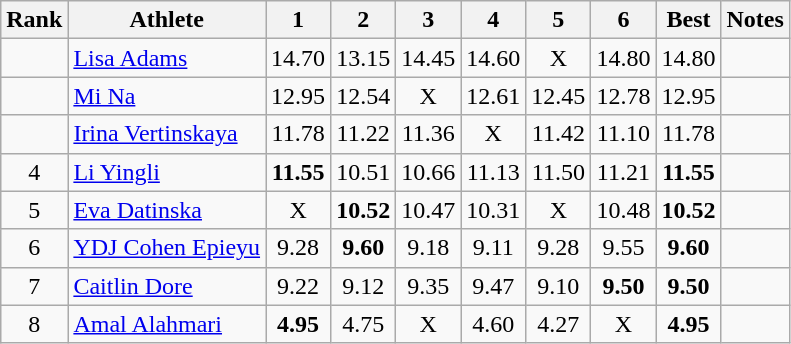<table class="wikitable sortable" style="text-align:center">
<tr>
<th>Rank</th>
<th>Athlete</th>
<th>1</th>
<th>2</th>
<th>3</th>
<th>4</th>
<th>5</th>
<th>6</th>
<th>Best</th>
<th>Notes</th>
</tr>
<tr>
<td></td>
<td style="text-align:left"><a href='#'>Lisa Adams</a><br></td>
<td>14.70</td>
<td>13.15</td>
<td>14.45</td>
<td>14.60</td>
<td>X</td>
<td>14.80</td>
<td>14.80</td>
<td></td>
</tr>
<tr>
<td></td>
<td style="text-align:left"><a href='#'>Mi Na</a><br></td>
<td>12.95</td>
<td>12.54</td>
<td>X</td>
<td>12.61</td>
<td>12.45</td>
<td>12.78</td>
<td>12.95</td>
<td></td>
</tr>
<tr>
<td></td>
<td style="text-align:left"><a href='#'>Irina Vertinskaya</a><br></td>
<td>11.78</td>
<td>11.22</td>
<td>11.36</td>
<td>X</td>
<td>11.42</td>
<td>11.10</td>
<td>11.78</td>
<td></td>
</tr>
<tr>
<td>4</td>
<td style="text-align:left"><a href='#'>Li Yingli</a><br></td>
<td><strong>11.55</strong></td>
<td>10.51</td>
<td>10.66</td>
<td>11.13</td>
<td>11.50</td>
<td>11.21</td>
<td><strong>11.55</strong></td>
<td></td>
</tr>
<tr>
<td>5</td>
<td style="text-align:left"><a href='#'>Eva Datinska</a><br></td>
<td>X</td>
<td><strong>10.52</strong></td>
<td>10.47</td>
<td>10.31</td>
<td>X</td>
<td>10.48</td>
<td><strong>10.52</strong></td>
<td></td>
</tr>
<tr>
<td>6</td>
<td style="text-align:left"><a href='#'>YDJ Cohen Epieyu</a><br></td>
<td>9.28</td>
<td><strong>9.60</strong></td>
<td>9.18</td>
<td>9.11</td>
<td>9.28</td>
<td>9.55</td>
<td><strong>9.60</strong></td>
<td></td>
</tr>
<tr>
<td>7</td>
<td style="text-align:left"><a href='#'>Caitlin Dore</a><br></td>
<td>9.22</td>
<td>9.12</td>
<td>9.35</td>
<td>9.47</td>
<td>9.10</td>
<td><strong>9.50</strong></td>
<td><strong>9.50</strong></td>
<td></td>
</tr>
<tr>
<td>8</td>
<td style="text-align:left"><a href='#'>Amal Alahmari</a><br></td>
<td><strong>4.95</strong></td>
<td>4.75</td>
<td>X</td>
<td>4.60</td>
<td>4.27</td>
<td>X</td>
<td><strong>4.95</strong></td>
<td></td>
</tr>
</table>
